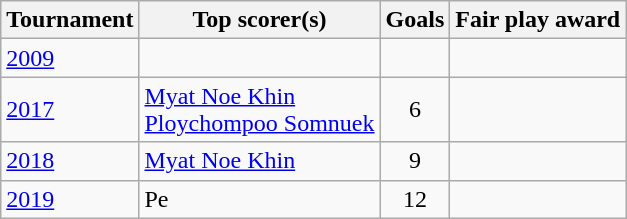<table class="wikitable">
<tr>
<th>Tournament</th>
<th>Top scorer(s)</th>
<th>Goals</th>
<th>Fair play award</th>
</tr>
<tr>
<td><a href='#'>2009</a></td>
<td></td>
<td></td>
<td></td>
</tr>
<tr>
<td><a href='#'>2017</a></td>
<td> <a href='#'>Myat Noe Khin</a> <br>  <a href='#'>Ploychompoo Somnuek</a></td>
<td align=center>6</td>
<td></td>
</tr>
<tr>
<td><a href='#'>2018</a></td>
<td> <a href='#'>Myat Noe Khin</a></td>
<td align=center>9</td>
<td></td>
</tr>
<tr>
<td><a href='#'>2019</a></td>
<td> Pe</td>
<td align=center>12</td>
<td></td>
</tr>
</table>
